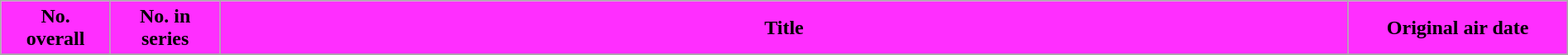<table class="wikitable plainrowheaders" style="width:100%; background:#fff;">
<tr>
<th scope="col" style="background:#FF2EFF;" width=7%>No.<br>overall</th>
<th scope="col" style="background:#FF2EFF;" width=7%>No. in<br>series</th>
<th scope="col" style="background:#FF2EFF;" width=72%>Title</th>
<th scope="col" style="background:#FF2EFF;" width=14%>Original air date</th>
</tr>
<tr>
</tr>
</table>
